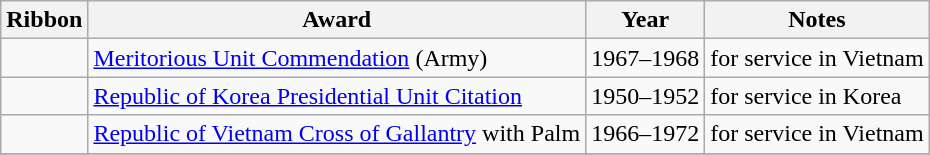<table class="wikitable">
<tr>
<th>Ribbon</th>
<th>Award</th>
<th>Year</th>
<th>Notes</th>
</tr>
<tr>
<td></td>
<td><a href='#'>Meritorious Unit Commendation</a> (Army)</td>
<td>1967–1968</td>
<td>for service in Vietnam</td>
</tr>
<tr>
<td></td>
<td><a href='#'>Republic of Korea Presidential Unit Citation</a></td>
<td>1950–1952</td>
<td>for service in Korea</td>
</tr>
<tr>
<td></td>
<td><a href='#'>Republic of Vietnam Cross of Gallantry</a> with Palm</td>
<td>1966–1972</td>
<td>for service in Vietnam</td>
</tr>
<tr>
</tr>
</table>
